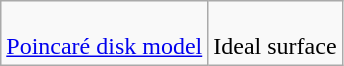<table class=wikitable>
<tr>
<td><br><a href='#'>Poincaré disk model</a></td>
<td><br>Ideal surface</td>
</tr>
</table>
